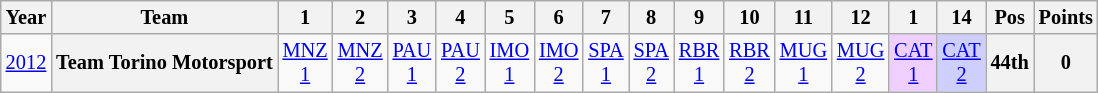<table class="wikitable" style="text-align:center; font-size:85%">
<tr>
<th>Year</th>
<th>Team</th>
<th>1</th>
<th>2</th>
<th>3</th>
<th>4</th>
<th>5</th>
<th>6</th>
<th>7</th>
<th>8</th>
<th>9</th>
<th>10</th>
<th>11</th>
<th>12</th>
<th>1</th>
<th>14</th>
<th>Pos</th>
<th>Points</th>
</tr>
<tr>
<td><a href='#'>2012</a></td>
<th nowrap>Team Torino Motorsport</th>
<td><a href='#'>MNZ<br>1</a></td>
<td><a href='#'>MNZ<br>2</a></td>
<td><a href='#'>PAU<br>1</a></td>
<td><a href='#'>PAU<br>2</a></td>
<td><a href='#'>IMO<br>1</a></td>
<td><a href='#'>IMO<br>2</a></td>
<td><a href='#'>SPA<br>1</a></td>
<td><a href='#'>SPA<br>2</a></td>
<td><a href='#'>RBR<br>1</a></td>
<td><a href='#'>RBR<br>2</a></td>
<td><a href='#'>MUG<br>1</a></td>
<td><a href='#'>MUG<br>2</a></td>
<td style="background:#EFCFFF;"><a href='#'>CAT<br>1</a><br></td>
<td style="background:#CFCFFF;"><a href='#'>CAT<br>2</a><br></td>
<th>44th</th>
<th>0</th>
</tr>
</table>
